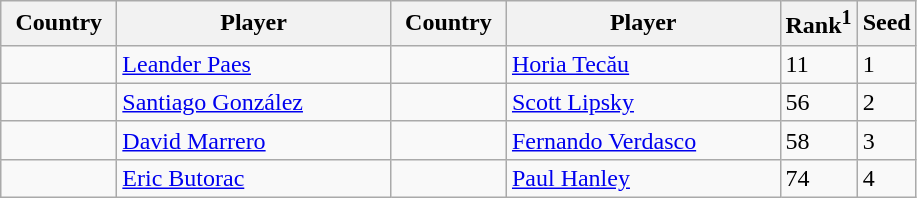<table class="sortable wikitable">
<tr>
<th width="70">Country</th>
<th width="175">Player</th>
<th width="70">Country</th>
<th width="175">Player</th>
<th>Rank<sup>1</sup></th>
<th>Seed</th>
</tr>
<tr>
<td></td>
<td><a href='#'>Leander Paes</a></td>
<td></td>
<td><a href='#'>Horia Tecău</a></td>
<td>11</td>
<td>1</td>
</tr>
<tr>
<td></td>
<td><a href='#'>Santiago González</a></td>
<td></td>
<td><a href='#'>Scott Lipsky</a></td>
<td>56</td>
<td>2</td>
</tr>
<tr>
<td></td>
<td><a href='#'>David Marrero</a></td>
<td></td>
<td><a href='#'>Fernando Verdasco</a></td>
<td>58</td>
<td>3</td>
</tr>
<tr>
<td></td>
<td><a href='#'>Eric Butorac</a></td>
<td></td>
<td><a href='#'>Paul Hanley</a></td>
<td>74</td>
<td>4</td>
</tr>
</table>
